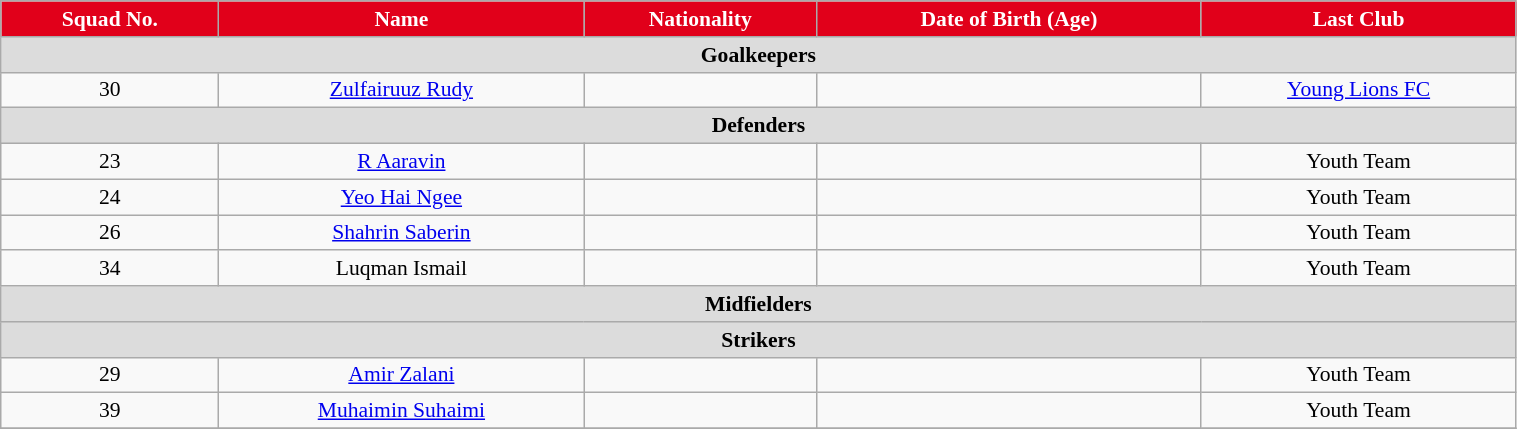<table class="wikitable" style="text-align:center; font-size:90%; width:80%;">
<tr>
<th style="background:#e1001a; color:white; text-align:center;">Squad No.</th>
<th style="background:#e1001a; color:white; text-align:center;">Name</th>
<th style="background:#e1001a; color:white; text-align:center;">Nationality</th>
<th style="background:#e1001a; color:white; text-align:center;">Date of Birth (Age)</th>
<th style="background:#e1001a; color:white; text-align:center;">Last Club</th>
</tr>
<tr>
<th colspan="5" style="background:#dcdcdc; text-align:center">Goalkeepers</th>
</tr>
<tr>
<td>30</td>
<td><a href='#'>Zulfairuuz Rudy</a></td>
<td></td>
<td></td>
<td> <a href='#'>Young Lions FC</a></td>
</tr>
<tr>
<th colspan="5" style="background:#dcdcdc; text-align:center">Defenders</th>
</tr>
<tr>
<td>23</td>
<td><a href='#'>R Aaravin</a></td>
<td></td>
<td></td>
<td>Youth Team</td>
</tr>
<tr>
<td>24</td>
<td><a href='#'>Yeo Hai Ngee</a></td>
<td></td>
<td></td>
<td>Youth Team</td>
</tr>
<tr>
<td>26</td>
<td><a href='#'>Shahrin Saberin</a></td>
<td></td>
<td></td>
<td>Youth Team</td>
</tr>
<tr>
<td>34</td>
<td>Luqman Ismail</td>
<td></td>
<td></td>
<td>Youth Team</td>
</tr>
<tr>
<th colspan="5" style="background:#dcdcdc; text-align:center">Midfielders</th>
</tr>
<tr>
<th colspan="5" style="background:#dcdcdc; text-align:center">Strikers</th>
</tr>
<tr>
<td>29</td>
<td><a href='#'>Amir Zalani</a></td>
<td></td>
<td></td>
<td>Youth Team</td>
</tr>
<tr>
<td>39</td>
<td><a href='#'>Muhaimin Suhaimi</a></td>
<td></td>
<td></td>
<td>Youth Team</td>
</tr>
<tr>
</tr>
</table>
